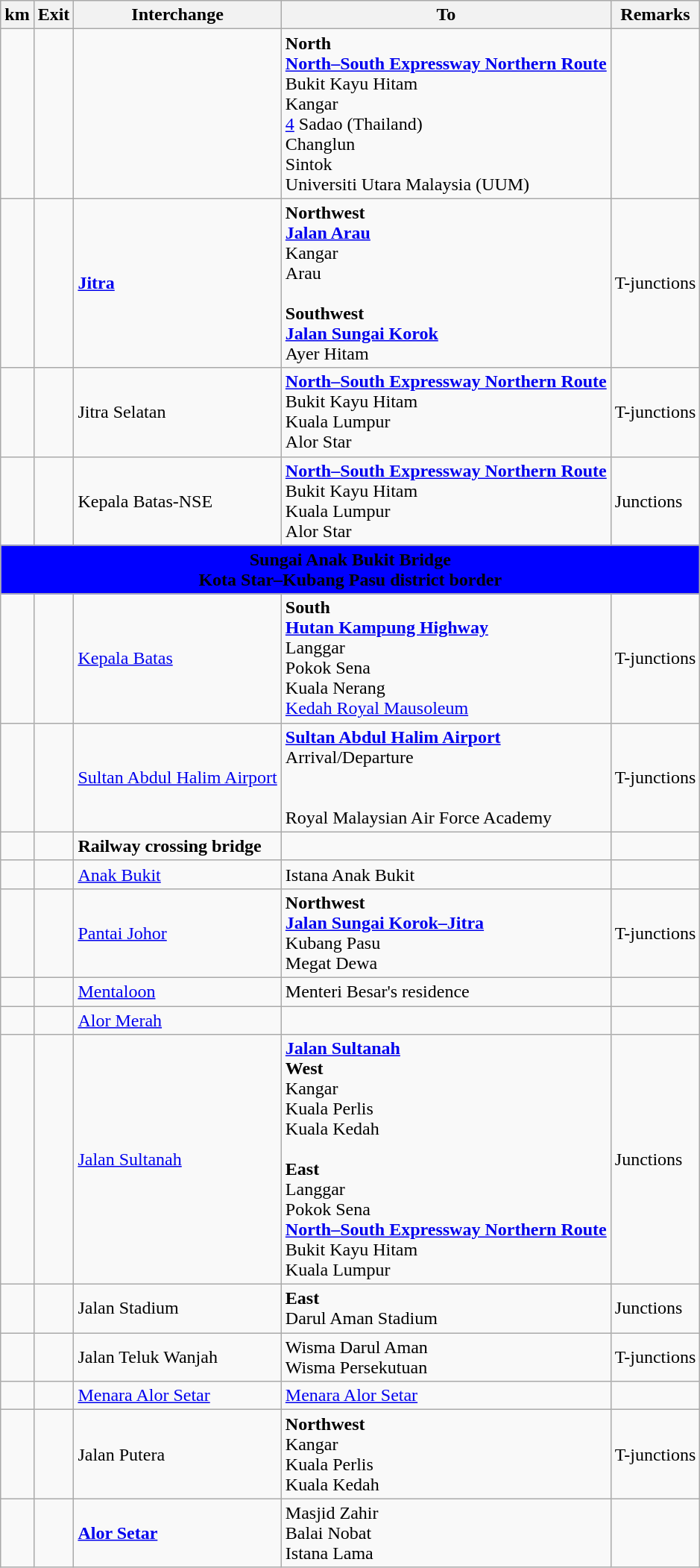<table class="wikitable">
<tr>
<th>km</th>
<th>Exit</th>
<th>Interchange</th>
<th>To</th>
<th>Remarks</th>
</tr>
<tr>
<td></td>
<td></td>
<td></td>
<td><strong>North</strong><br>   <strong><a href='#'>North–South Expressway Northern Route</a></strong><br>Bukit Kayu Hitam<br>Kangar<br><a href='#'>4</a>  Sadao (Thailand)<br>Changlun<br>Sintok<br>Universiti Utara Malaysia (UUM)</td>
<td></td>
</tr>
<tr>
<td></td>
<td></td>
<td><strong><a href='#'>Jitra</a></strong></td>
<td><strong>Northwest</strong><br> <strong><a href='#'>Jalan Arau</a></strong><br>Kangar<br>Arau<br><br><strong>Southwest</strong><br> <strong><a href='#'>Jalan Sungai Korok</a></strong><br>Ayer Hitam</td>
<td>T-junctions</td>
</tr>
<tr>
<td></td>
<td></td>
<td>Jitra Selatan</td>
<td>  <strong><a href='#'>North–South Expressway Northern Route</a></strong><br>Bukit Kayu Hitam<br>Kuala Lumpur<br>Alor Star</td>
<td>T-junctions</td>
</tr>
<tr>
<td></td>
<td></td>
<td>Kepala Batas-NSE</td>
<td>  <strong><a href='#'>North–South Expressway Northern Route</a></strong><br>Bukit Kayu Hitam<br>Kuala Lumpur<br>Alor Star</td>
<td>Junctions</td>
</tr>
<tr>
<td colspan="6" style="width:600px; text-align:center" bgcolor="blue"><strong><span>Sungai Anak Bukit Bridge<br>Kota Star–Kubang Pasu district border</span></strong></td>
</tr>
<tr>
<td></td>
<td></td>
<td><a href='#'>Kepala Batas</a></td>
<td><strong>South</strong><br> <strong><a href='#'>Hutan Kampung Highway</a></strong><br> Langgar<br> Pokok Sena<br> Kuala Nerang<br> <a href='#'>Kedah Royal Mausoleum</a></td>
<td>T-junctions</td>
</tr>
<tr>
<td></td>
<td></td>
<td><a href='#'>Sultan Abdul Halim Airport</a> </td>
<td><strong><a href='#'>Sultan Abdul Halim Airport</a></strong> <br>Arrival/Departure<br><br><br>Royal Malaysian Air Force Academy</td>
<td>T-junctions</td>
</tr>
<tr>
<td></td>
<td></td>
<td><strong>Railway crossing bridge</strong></td>
<td></td>
<td></td>
</tr>
<tr>
<td></td>
<td></td>
<td><a href='#'>Anak Bukit</a></td>
<td>Istana Anak Bukit</td>
<td></td>
</tr>
<tr>
<td></td>
<td></td>
<td><a href='#'>Pantai Johor</a></td>
<td><strong>Northwest</strong><br> <strong><a href='#'>Jalan Sungai Korok–Jitra</a></strong><br>Kubang Pasu<br>Megat Dewa</td>
<td>T-junctions</td>
</tr>
<tr>
<td></td>
<td></td>
<td><a href='#'>Mentaloon</a></td>
<td>Menteri Besar's residence</td>
<td></td>
</tr>
<tr>
<td></td>
<td></td>
<td><a href='#'>Alor Merah</a></td>
<td></td>
<td></td>
</tr>
<tr>
<td></td>
<td></td>
<td><a href='#'>Jalan Sultanah</a></td>
<td> <strong><a href='#'>Jalan Sultanah</a></strong><br><strong>West</strong><br> Kangar<br> Kuala Perlis<br> Kuala Kedah<br><br><strong>East</strong><br> Langgar<br> Pokok Sena<br>  <strong><a href='#'>North–South Expressway Northern Route</a></strong><br>Bukit Kayu Hitam<br>Kuala Lumpur</td>
<td>Junctions</td>
</tr>
<tr>
<td></td>
<td></td>
<td>Jalan Stadium</td>
<td><strong>East</strong><br>Darul Aman Stadium<br></td>
<td>Junctions</td>
</tr>
<tr>
<td></td>
<td></td>
<td>Jalan Teluk Wanjah</td>
<td>Wisma Darul Aman<br>Wisma Persekutuan</td>
<td>T-junctions</td>
</tr>
<tr>
<td></td>
<td></td>
<td><a href='#'>Menara Alor Setar</a></td>
<td><a href='#'>Menara Alor Setar</a><br> </td>
<td></td>
</tr>
<tr>
<td></td>
<td></td>
<td>Jalan Putera</td>
<td><strong>Northwest</strong><br> Kangar<br> Kuala Perlis<br> Kuala Kedah</td>
<td>T-junctions</td>
</tr>
<tr>
<td></td>
<td></td>
<td><strong><a href='#'>Alor Setar</a></strong></td>
<td>Masjid Zahir<br>Balai Nobat<br>Istana Lama</td>
<td></td>
</tr>
</table>
